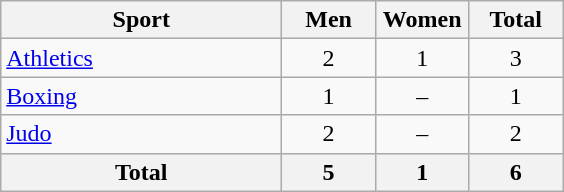<table class="wikitable sortable" style="text-align:center;">
<tr>
<th width=180>Sport</th>
<th width=55>Men</th>
<th width=55>Women</th>
<th width=55>Total</th>
</tr>
<tr>
<td align=left><a href='#'>Athletics</a></td>
<td>2</td>
<td>1</td>
<td>3</td>
</tr>
<tr>
<td align=left><a href='#'>Boxing</a></td>
<td>1</td>
<td>–</td>
<td>1</td>
</tr>
<tr>
<td align=left><a href='#'>Judo</a></td>
<td>2</td>
<td>–</td>
<td>2</td>
</tr>
<tr>
<th>Total</th>
<th>5</th>
<th>1</th>
<th>6</th>
</tr>
</table>
